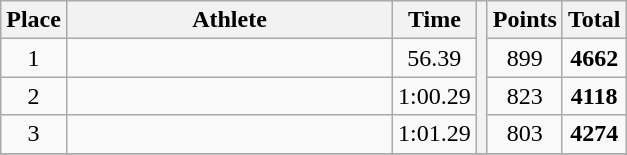<table class="wikitable" style="text-align:center">
<tr>
<th>Place</th>
<th width=210>Athlete</th>
<th>Time</th>
<th rowspan=4></th>
<th>Points</th>
<th>Total</th>
</tr>
<tr>
<td>1</td>
<td align=left></td>
<td>56.39</td>
<td>899</td>
<td><strong>4662</strong></td>
</tr>
<tr>
<td>2</td>
<td align=left></td>
<td>1:00.29</td>
<td>823</td>
<td><strong>4118</strong></td>
</tr>
<tr>
<td>3</td>
<td align=left></td>
<td>1:01.29</td>
<td>803</td>
<td><strong>4274</strong></td>
</tr>
<tr>
</tr>
</table>
